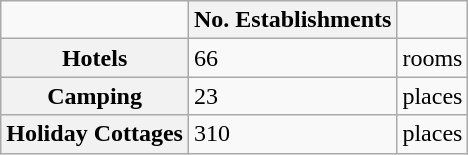<table class="wikitable centre">
<tr>
<td></td>
<th scope=col>No. Establishments</th>
</tr>
<tr>
<th scope=row>Hotels</th>
<td>66</td>
<td> rooms</td>
</tr>
<tr>
<th scope=row>Camping</th>
<td>23</td>
<td> places</td>
</tr>
<tr>
<th scope=row>Holiday Cottages</th>
<td>310</td>
<td> places</td>
</tr>
</table>
